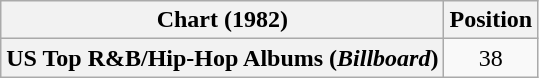<table class="wikitable plainrowheaders">
<tr>
<th>Chart (1982)</th>
<th>Position</th>
</tr>
<tr>
<th scope="row">US Top R&B/Hip-Hop Albums (<em>Billboard</em>)</th>
<td style="text-align:center;">38</td>
</tr>
</table>
